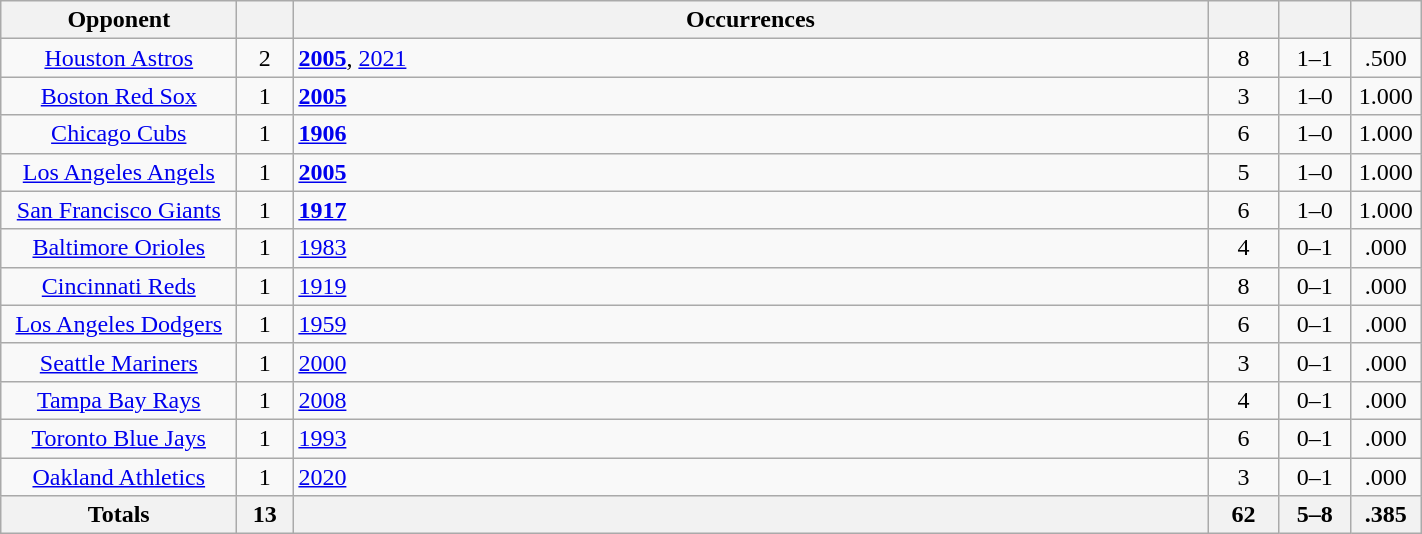<table class="wikitable sortable" style="text-align: center; width: 75%;">
<tr>
<th width="150">Opponent</th>
<th width="30"></th>
<th>Occurrences</th>
<th width="40"></th>
<th width="40"></th>
<th width="40"></th>
</tr>
<tr>
<td><a href='#'>Houston Astros</a></td>
<td>2</td>
<td align=left><strong><a href='#'>2005</a></strong>, <a href='#'>2021</a></td>
<td>8</td>
<td>1–1</td>
<td>.500</td>
</tr>
<tr>
<td><a href='#'>Boston Red Sox</a></td>
<td>1</td>
<td align=left><strong><a href='#'>2005</a></strong></td>
<td>3</td>
<td>1–0</td>
<td>1.000</td>
</tr>
<tr>
<td><a href='#'>Chicago Cubs</a></td>
<td>1</td>
<td align=left><strong><a href='#'>1906</a></strong></td>
<td>6</td>
<td>1–0</td>
<td>1.000</td>
</tr>
<tr>
<td><a href='#'>Los Angeles Angels</a></td>
<td>1</td>
<td align=left><strong><a href='#'>2005</a></strong></td>
<td>5</td>
<td>1–0</td>
<td>1.000</td>
</tr>
<tr>
<td><a href='#'>San Francisco Giants</a></td>
<td>1</td>
<td align=left><strong><a href='#'>1917</a></strong></td>
<td>6</td>
<td>1–0</td>
<td>1.000</td>
</tr>
<tr>
<td><a href='#'>Baltimore Orioles</a></td>
<td>1</td>
<td align=left><a href='#'>1983</a></td>
<td>4</td>
<td>0–1</td>
<td>.000</td>
</tr>
<tr>
<td><a href='#'>Cincinnati Reds</a></td>
<td>1</td>
<td align=left><a href='#'>1919</a></td>
<td>8</td>
<td>0–1</td>
<td>.000</td>
</tr>
<tr>
<td><a href='#'>Los Angeles Dodgers</a></td>
<td>1</td>
<td align=left><a href='#'>1959</a></td>
<td>6</td>
<td>0–1</td>
<td>.000</td>
</tr>
<tr>
<td><a href='#'>Seattle Mariners</a></td>
<td>1</td>
<td align=left><a href='#'>2000</a></td>
<td>3</td>
<td>0–1</td>
<td>.000</td>
</tr>
<tr>
<td><a href='#'>Tampa Bay Rays</a></td>
<td>1</td>
<td align=left><a href='#'>2008</a></td>
<td>4</td>
<td>0–1</td>
<td>.000</td>
</tr>
<tr>
<td><a href='#'>Toronto Blue Jays</a></td>
<td>1</td>
<td align=left><a href='#'>1993</a></td>
<td>6</td>
<td>0–1</td>
<td>.000</td>
</tr>
<tr>
<td><a href='#'>Oakland Athletics</a></td>
<td>1</td>
<td align=left><a href='#'>2020</a></td>
<td>3</td>
<td>0–1</td>
<td>.000</td>
</tr>
<tr>
<th width="150">Totals</th>
<th width="30">13</th>
<th></th>
<th width="40">62</th>
<th width="40">5–8</th>
<th width="40">.385</th>
</tr>
</table>
